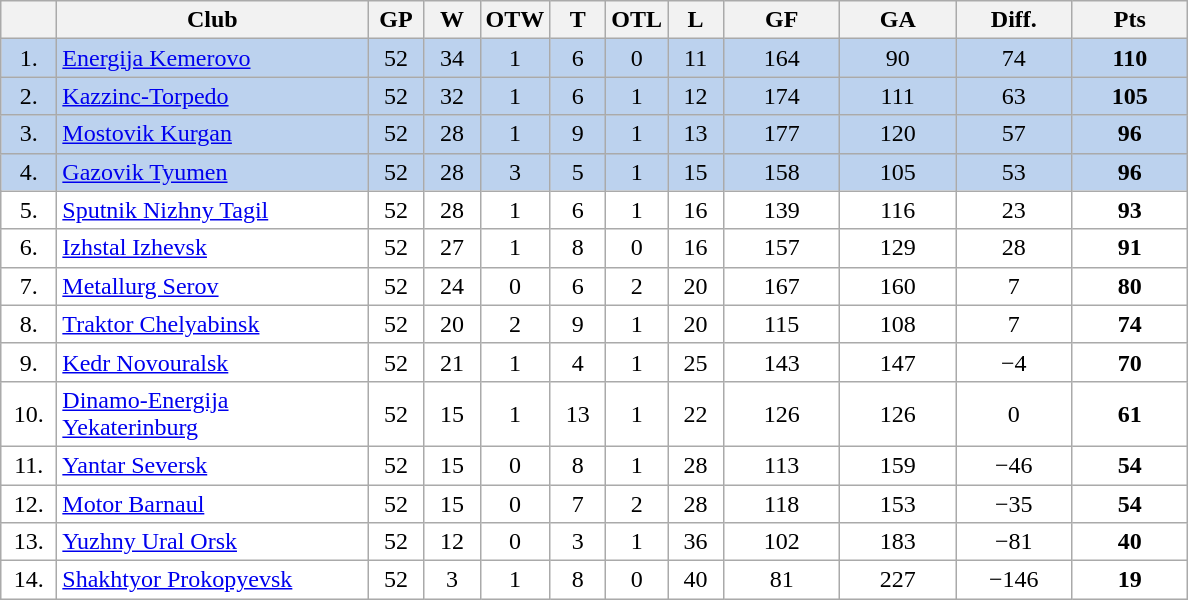<table class="wikitable">
<tr>
<th width="30"></th>
<th width="200">Club</th>
<th width="30">GP</th>
<th width="30">W</th>
<th width="30">OTW</th>
<th width="30">T</th>
<th width="30">OTL</th>
<th width="30">L</th>
<th width="70">GF</th>
<th width="70">GA</th>
<th width="70">Diff.</th>
<th width="70">Pts</th>
</tr>
<tr bgcolor="#BCD2EE" align="center">
<td>1.</td>
<td align="left"><a href='#'>Energija Kemerovo</a></td>
<td>52</td>
<td>34</td>
<td>1</td>
<td>6</td>
<td>0</td>
<td>11</td>
<td>164</td>
<td>90</td>
<td>74</td>
<td><strong>110</strong></td>
</tr>
<tr bgcolor="#BCD2EE" align="center">
<td>2.</td>
<td align="left"><a href='#'>Kazzinc-Torpedo</a></td>
<td>52</td>
<td>32</td>
<td>1</td>
<td>6</td>
<td>1</td>
<td>12</td>
<td>174</td>
<td>111</td>
<td>63</td>
<td><strong>105</strong></td>
</tr>
<tr bgcolor="#BCD2EE" align="center">
<td>3.</td>
<td align="left"><a href='#'>Mostovik Kurgan</a></td>
<td>52</td>
<td>28</td>
<td>1</td>
<td>9</td>
<td>1</td>
<td>13</td>
<td>177</td>
<td>120</td>
<td>57</td>
<td><strong>96</strong></td>
</tr>
<tr bgcolor="#BCD2EE" align="center">
<td>4.</td>
<td align="left"><a href='#'>Gazovik Tyumen</a></td>
<td>52</td>
<td>28</td>
<td>3</td>
<td>5</td>
<td>1</td>
<td>15</td>
<td>158</td>
<td>105</td>
<td>53</td>
<td><strong>96</strong></td>
</tr>
<tr bgcolor="#FFFFFF" align="center">
<td>5.</td>
<td align="left"><a href='#'>Sputnik Nizhny Tagil</a></td>
<td>52</td>
<td>28</td>
<td>1</td>
<td>6</td>
<td>1</td>
<td>16</td>
<td>139</td>
<td>116</td>
<td>23</td>
<td><strong>93</strong></td>
</tr>
<tr bgcolor="#FFFFFF" align="center">
<td>6.</td>
<td align="left"><a href='#'>Izhstal Izhevsk</a></td>
<td>52</td>
<td>27</td>
<td>1</td>
<td>8</td>
<td>0</td>
<td>16</td>
<td>157</td>
<td>129</td>
<td>28</td>
<td><strong>91</strong></td>
</tr>
<tr bgcolor="#FFFFFF" align="center">
<td>7.</td>
<td align="left"><a href='#'>Metallurg Serov</a></td>
<td>52</td>
<td>24</td>
<td>0</td>
<td>6</td>
<td>2</td>
<td>20</td>
<td>167</td>
<td>160</td>
<td>7</td>
<td><strong>80</strong></td>
</tr>
<tr bgcolor="#FFFFFF" align="center">
<td>8.</td>
<td align="left"><a href='#'>Traktor Chelyabinsk</a></td>
<td>52</td>
<td>20</td>
<td>2</td>
<td>9</td>
<td>1</td>
<td>20</td>
<td>115</td>
<td>108</td>
<td>7</td>
<td><strong>74</strong></td>
</tr>
<tr bgcolor="#FFFFFF" align="center">
<td>9.</td>
<td align="left"><a href='#'>Kedr Novouralsk</a></td>
<td>52</td>
<td>21</td>
<td>1</td>
<td>4</td>
<td>1</td>
<td>25</td>
<td>143</td>
<td>147</td>
<td>−4</td>
<td><strong>70</strong></td>
</tr>
<tr bgcolor="#FFFFFF" align="center">
<td>10.</td>
<td align="left"><a href='#'>Dinamo-Energija Yekaterinburg</a></td>
<td>52</td>
<td>15</td>
<td>1</td>
<td>13</td>
<td>1</td>
<td>22</td>
<td>126</td>
<td>126</td>
<td>0</td>
<td><strong>61</strong></td>
</tr>
<tr bgcolor="#FFFFFF" align="center">
<td>11.</td>
<td align="left"><a href='#'>Yantar Seversk</a></td>
<td>52</td>
<td>15</td>
<td>0</td>
<td>8</td>
<td>1</td>
<td>28</td>
<td>113</td>
<td>159</td>
<td>−46</td>
<td><strong>54</strong></td>
</tr>
<tr bgcolor="#FFFFFF" align="center">
<td>12.</td>
<td align="left"><a href='#'>Motor Barnaul</a></td>
<td>52</td>
<td>15</td>
<td>0</td>
<td>7</td>
<td>2</td>
<td>28</td>
<td>118</td>
<td>153</td>
<td>−35</td>
<td><strong>54</strong></td>
</tr>
<tr bgcolor="#FFFFFF" align="center">
<td>13.</td>
<td align="left"><a href='#'>Yuzhny Ural Orsk</a></td>
<td>52</td>
<td>12</td>
<td>0</td>
<td>3</td>
<td>1</td>
<td>36</td>
<td>102</td>
<td>183</td>
<td>−81</td>
<td><strong>40</strong></td>
</tr>
<tr bgcolor="#FFFFFF" align="center">
<td>14.</td>
<td align="left"><a href='#'>Shakhtyor Prokopyevsk</a></td>
<td>52</td>
<td>3</td>
<td>1</td>
<td>8</td>
<td>0</td>
<td>40</td>
<td>81</td>
<td>227</td>
<td>−146</td>
<td><strong>19</strong></td>
</tr>
</table>
